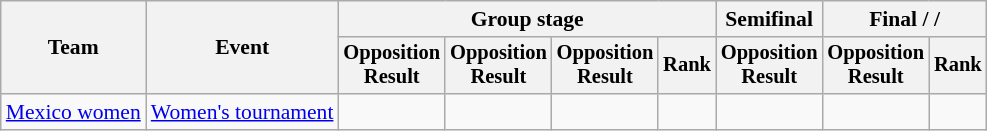<table class=wikitable style=font-size:90%;text-align:center>
<tr>
<th rowspan=2>Team</th>
<th rowspan=2>Event</th>
<th colspan=4>Group stage</th>
<th>Semifinal</th>
<th colspan=2>Final /  / </th>
</tr>
<tr style=font-size:95%>
<th>Opposition<br>Result</th>
<th>Opposition<br>Result</th>
<th>Opposition<br>Result</th>
<th>Rank</th>
<th>Opposition<br>Result</th>
<th>Opposition<br>Result</th>
<th>Rank</th>
</tr>
<tr>
<td align=left><a href='#'>Mexico women</a></td>
<td align=left><a href='#'>Women's tournament</a></td>
<td></td>
<td></td>
<td></td>
<td></td>
<td></td>
<td></td>
<td></td>
</tr>
</table>
